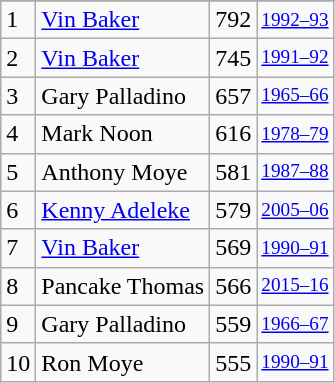<table class="wikitable">
<tr>
</tr>
<tr>
<td>1</td>
<td><a href='#'>Vin Baker</a></td>
<td>792</td>
<td style="font-size:80%;"><a href='#'>1992–93</a></td>
</tr>
<tr>
<td>2</td>
<td><a href='#'>Vin Baker</a></td>
<td>745</td>
<td style="font-size:80%;"><a href='#'>1991–92</a></td>
</tr>
<tr>
<td>3</td>
<td>Gary Palladino</td>
<td>657</td>
<td style="font-size:80%;"><a href='#'>1965–66</a></td>
</tr>
<tr>
<td>4</td>
<td>Mark Noon</td>
<td>616</td>
<td style="font-size:80%;"><a href='#'>1978–79</a></td>
</tr>
<tr>
<td>5</td>
<td>Anthony Moye</td>
<td>581</td>
<td style="font-size:80%;"><a href='#'>1987–88</a></td>
</tr>
<tr>
<td>6</td>
<td><a href='#'>Kenny Adeleke</a></td>
<td>579</td>
<td style="font-size:80%;"><a href='#'>2005–06</a></td>
</tr>
<tr>
<td>7</td>
<td><a href='#'>Vin Baker</a></td>
<td>569</td>
<td style="font-size:80%;"><a href='#'>1990–91</a></td>
</tr>
<tr>
<td>8</td>
<td>Pancake Thomas</td>
<td>566</td>
<td style="font-size:80%;"><a href='#'>2015–16</a></td>
</tr>
<tr>
<td>9</td>
<td>Gary Palladino</td>
<td>559</td>
<td style="font-size:80%;"><a href='#'>1966–67</a></td>
</tr>
<tr>
<td>10</td>
<td>Ron Moye</td>
<td>555</td>
<td style="font-size:80%;"><a href='#'>1990–91</a></td>
</tr>
</table>
